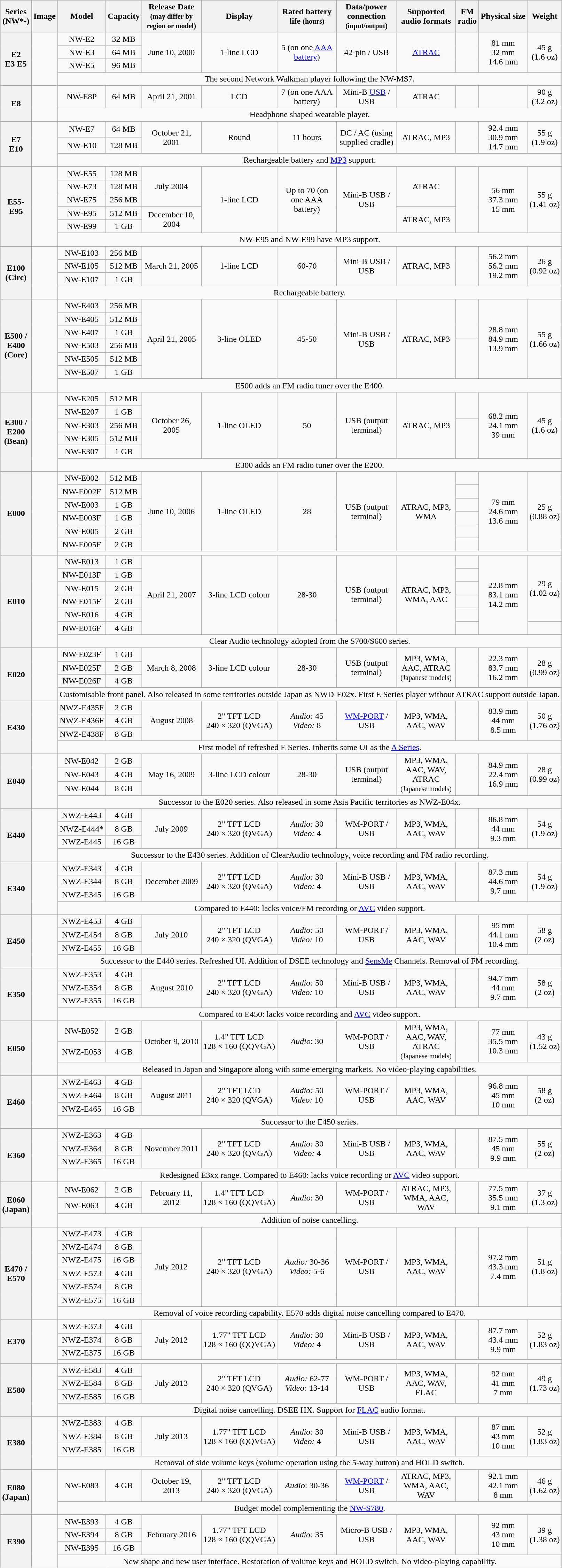<table class="wikitable" style="text-align:center">
<tr>
<th style="width: 20pt;">Series<br>(NW*-)</th>
<th>Image</th>
<th>Model</th>
<th style="width: 10pt;">Capacity</th>
<th style="width: 80pt;">Release Date<br><small>(may differ by region or model)</small></th>
<th>Display</th>
<th style="width: 80pt;">Rated battery life <small>(hours)</small></th>
<th style="width: 80pt;">Data/power connection <small>(input/output)</small></th>
<th style="width: 80pt;">Supported audio formats</th>
<th style="width: 20pt;">FM radio</th>
<th>Physical size</th>
<th>Weight</th>
</tr>
<tr>
<th rowspan="4">E2<br>E3
E5</th>
<td rowspan="4"></td>
<td>NW-E2</td>
<td>32 MB</td>
<td rowspan="3">June 10, 2000 </td>
<td rowspan="3">1-line LCD</td>
<td rowspan="3">5 (on one <a href='#'>AAA battery</a>)</td>
<td rowspan="3">42-pin / USB</td>
<td rowspan="3"><a href='#'>ATRAC</a></td>
<td rowspan="3"></td>
<td rowspan="3">81 mm<br>32 mm<br>14.6 mm</td>
<td rowspan="3">45 g<br>(1.6 oz)</td>
</tr>
<tr>
<td>NW-E3</td>
<td>64 MB</td>
</tr>
<tr>
<td>NW-E5</td>
<td>96 MB</td>
</tr>
<tr>
<td colspan="10">The second Network Walkman player following the NW-MS7.</td>
</tr>
<tr>
<th rowspan="2">E8</th>
<td rowspan="2"></td>
<td>NW-E8P</td>
<td>64 MB</td>
<td>April 21, 2001 </td>
<td>LCD</td>
<td>7 (on one AAA battery)</td>
<td>Mini-B <a href='#'>USB</a> / USB</td>
<td>ATRAC</td>
<td></td>
<td></td>
<td>90 g<br>(3.2 oz)</td>
</tr>
<tr>
<td colspan="10">Headphone shaped wearable player.</td>
</tr>
<tr>
<th rowspan="3">E7<br>E10</th>
<td rowspan="3"></td>
<td>NW-E7</td>
<td>64 MB</td>
<td rowspan="2">October 21, 2001 </td>
<td rowspan="2">Round</td>
<td rowspan="2">11 hours</td>
<td rowspan="2">DC / AC (using supplied cradle)</td>
<td rowspan="2">ATRAC, MP3</td>
<td rowspan="2"></td>
<td rowspan="2">92.4 mm<br>30.9 mm<br>14.7 mm</td>
<td rowspan="2">55 g<br>(1.9 oz)</td>
</tr>
<tr>
<td>NW-E10</td>
<td>128 MB</td>
</tr>
<tr>
<td colspan="10">Rechargeable battery and <a href='#'>MP3</a> support.</td>
</tr>
<tr>
<th rowspan="6">E55-E95</th>
<td rowspan="6"></td>
<td>NW-E55</td>
<td>128 MB</td>
<td rowspan="3">July 2004</td>
<td rowspan="5">1-line LCD</td>
<td rowspan="5">Up to 70 (on one AAA battery)</td>
<td rowspan="5">Mini-B USB / USB</td>
<td rowspan="3">ATRAC</td>
<td rowspan="5"></td>
<td rowspan="5">56 mm<br>37.3 mm<br>15 mm</td>
<td rowspan="5">55 g<br>(1.41 oz)</td>
</tr>
<tr>
<td>NW-E73</td>
<td>128 MB</td>
</tr>
<tr>
<td>NW-E75</td>
<td>256 MB</td>
</tr>
<tr>
<td>NW-E95</td>
<td>512 MB</td>
<td rowspan="2">December 10, 2004 </td>
<td rowspan="2">ATRAC, MP3</td>
</tr>
<tr>
<td>NW-E99</td>
<td>1 GB</td>
</tr>
<tr>
<td colspan="10">NW-E95 and NW-E99 have MP3 support.</td>
</tr>
<tr>
<th rowspan="4">E100 (Circ)</th>
<td rowspan="4"></td>
<td>NW-E103</td>
<td>256 MB</td>
<td rowspan="3">March 21, 2005 </td>
<td rowspan="3">1-line LCD</td>
<td rowspan="3">60-70</td>
<td rowspan="3">Mini-B USB / USB</td>
<td rowspan="3">ATRAC, MP3</td>
<td rowspan="3"></td>
<td rowspan="3">56.2 mm<br>56.2 mm<br>19.2 mm</td>
<td rowspan="3">26 g<br>(0.92 oz)</td>
</tr>
<tr>
<td>NW-E105</td>
<td>512 MB</td>
</tr>
<tr>
<td>NW-E107</td>
<td>1 GB</td>
</tr>
<tr>
<td colspan="10">Rechargeable battery.</td>
</tr>
<tr>
<th rowspan="7">E500 / E400<br>(Core)</th>
<td rowspan="7"></td>
<td>NW-E403</td>
<td>256 MB</td>
<td rowspan="6">April 21, 2005 </td>
<td rowspan="6">3-line OLED</td>
<td rowspan="6">45-50</td>
<td rowspan="6">Mini-B USB / USB</td>
<td rowspan="6">ATRAC, MP3</td>
<td rowspan="3"></td>
<td rowspan="6">28.8 mm<br>84.9 mm<br>13.9 mm</td>
<td rowspan="6">55 g<br>(1.66 oz)</td>
</tr>
<tr>
<td>NW-E405</td>
<td>512 MB</td>
</tr>
<tr>
<td>NW-E407</td>
<td>1 GB</td>
</tr>
<tr>
<td>NW-E503</td>
<td>256 MB</td>
<td rowspan="3"></td>
</tr>
<tr>
<td>NW-E505</td>
<td>512 MB</td>
</tr>
<tr>
<td>NW-E507</td>
<td>1 GB</td>
</tr>
<tr>
<td colspan="10">E500 adds an FM radio tuner over the E400.</td>
</tr>
<tr>
<th rowspan="6">E300 / E200 (Bean)</th>
<td rowspan="6"></td>
<td>NW-E205</td>
<td>512 MB</td>
<td rowspan="5">October 26, 2005 </td>
<td rowspan="5">1-line OLED</td>
<td rowspan="5">50</td>
<td rowspan="5">USB (output terminal)</td>
<td rowspan="5">ATRAC, MP3</td>
<td rowspan="2"></td>
<td rowspan="5">68.2 mm<br>24.1 mm<br>39 mm</td>
<td rowspan="5">45 g<br>(1.6 oz)</td>
</tr>
<tr>
<td>NW-E207</td>
<td>1 GB</td>
</tr>
<tr>
<td>NW-E303</td>
<td>256 MB</td>
<td rowspan="3"></td>
</tr>
<tr>
<td>NW-E305</td>
<td>512 MB</td>
</tr>
<tr>
<td>NW-E307</td>
<td>1 GB</td>
</tr>
<tr>
<td colspan="10">E300 adds an FM radio tuner over the E200.</td>
</tr>
<tr>
<th rowspan="7">E000</th>
<td rowspan="7"></td>
<td>NW-E002</td>
<td>512 MB</td>
<td rowspan="6">June 10, 2006 </td>
<td rowspan="6">1-line OLED</td>
<td rowspan="6">28</td>
<td rowspan="6">USB (output terminal)</td>
<td rowspan="6">ATRAC, MP3, WMA</td>
<td></td>
<td rowspan="6">79 mm<br>24.6 mm<br>13.6 mm</td>
<td rowspan="6">25 g<br>(0.88 oz)</td>
</tr>
<tr>
<td>NW-E002F</td>
<td>512 MB</td>
<td></td>
</tr>
<tr>
<td>NW-E003</td>
<td>1 GB</td>
<td></td>
</tr>
<tr>
<td>NW-E003F</td>
<td>1 GB</td>
<td></td>
</tr>
<tr>
<td>NW-E005</td>
<td>2 GB</td>
<td></td>
</tr>
<tr>
<td>NW-E005F</td>
<td>2 GB</td>
<td></td>
</tr>
<tr>
<td colspan="10"></td>
</tr>
<tr>
<th rowspan="7">E010</th>
<td rowspan="7"></td>
<td>NW-E013</td>
<td>1 GB</td>
<td rowspan="6">April 21, 2007 </td>
<td rowspan="6">3-line LCD colour</td>
<td rowspan="6">28-30</td>
<td rowspan="6">USB (output terminal)</td>
<td rowspan="6">ATRAC, MP3, WMA, AAC</td>
<td></td>
<td rowspan="6">22.8 mm<br>83.1 mm<br>14.2 mm</td>
<td rowspan="5">29 g<br>(1.02 oz)</td>
</tr>
<tr>
<td>NW-E013F</td>
<td>1 GB</td>
<td></td>
</tr>
<tr>
<td>NW-E015</td>
<td>2 GB</td>
<td></td>
</tr>
<tr>
<td>NW-E015F</td>
<td>2 GB</td>
<td></td>
</tr>
<tr>
<td>NW-E016</td>
<td>4 GB</td>
<td></td>
</tr>
<tr>
<td>NW-E016F</td>
<td>4 GB</td>
<td></td>
<td></td>
</tr>
<tr>
<td colspan="10">Clear Audio technology adopted from the S700/S600 series.</td>
</tr>
<tr>
<th rowspan="4">E020</th>
<td rowspan="4"></td>
<td>NW-E023F</td>
<td>1 GB</td>
<td rowspan="3">March 8, 2008 </td>
<td rowspan="3">3-line LCD colour</td>
<td rowspan="3">28-30</td>
<td rowspan="3">USB (output terminal)</td>
<td rowspan="3">MP3, WMA, AAC, ATRAC <small>(Japanese models)</small></td>
<td rowspan="3"></td>
<td rowspan="3">22.3 mm<br>83.7 mm<br>16.2 mm</td>
<td rowspan="3">28 g<br>(0.99 oz)</td>
</tr>
<tr>
<td>NW-E025F</td>
<td>2 GB</td>
</tr>
<tr>
<td>NW-E026F</td>
<td>4 GB</td>
</tr>
<tr>
<td colspan="10">Customisable front panel. Also released in some territories outside Japan as NWD-E02x. First E Series player without ATRAC support outside Japan.</td>
</tr>
<tr>
<th rowspan="4">E430</th>
<td rowspan="4"></td>
<td>NWZ-E435F</td>
<td>2 GB</td>
<td rowspan="3">August 2008</td>
<td rowspan="3">2" TFT LCD<br>240 × 320 (QVGA)</td>
<td rowspan="3"><em>Audio:</em> 45<br><em>Video:</em> 8</td>
<td rowspan="3"><a href='#'>WM-PORT</a> / USB</td>
<td rowspan="3">MP3, WMA, AAC, WAV</td>
<td rowspan="3"></td>
<td rowspan="3">83.9 mm<br>44 mm<br>8.5 mm</td>
<td rowspan="3">50 g<br>(1.76 oz)</td>
</tr>
<tr>
<td>NWZ-E436F</td>
<td>4 GB</td>
</tr>
<tr>
<td>NWZ-E438F</td>
<td>8 GB</td>
</tr>
<tr>
<td colspan="10">First model of refreshed E Series. Inherits same UI as the <a href='#'>A Series</a>.</td>
</tr>
<tr>
<th rowspan="4">E040</th>
<td rowspan="4"></td>
<td>NW-E042</td>
<td>2 GB</td>
<td rowspan="3">May 16, 2009 </td>
<td rowspan="3">3-line LCD colour</td>
<td rowspan="3">28-30</td>
<td rowspan="3">USB (output terminal)</td>
<td rowspan="3">MP3, WMA, AAC, WAV, ATRAC <small>(Japanese models)</small></td>
<td rowspan="3"></td>
<td rowspan="3">84.9 mm<br>22.4 mm<br>16.9 mm</td>
<td rowspan="3">28 g<br>(0.99 oz)</td>
</tr>
<tr>
<td>NW-E043</td>
<td>4 GB</td>
</tr>
<tr>
<td>NW-E044</td>
<td>8 GB</td>
</tr>
<tr>
<td colspan="10">Successor to the E020 series. Also released in some Asia Pacific territories as NWZ-E04x.</td>
</tr>
<tr>
<th rowspan="4">E440</th>
<td rowspan="4"></td>
<td>NWZ-E443</td>
<td>4 GB</td>
<td rowspan="3">July 2009</td>
<td rowspan="3">2" TFT LCD<br>240 × 320 (QVGA)</td>
<td rowspan="3"><em>Audio:</em> 30<br><em>Video:</em> 4</td>
<td rowspan="3">WM-PORT / USB</td>
<td rowspan="3">MP3, WMA, AAC, WAV</td>
<td rowspan="3"></td>
<td rowspan="3">86.8 mm<br>44 mm<br>9.3 mm</td>
<td rowspan="3">54 g<br>(1.9 oz)</td>
</tr>
<tr>
<td>NWZ-E444*</td>
<td>8 GB</td>
</tr>
<tr>
<td>NWZ-E445</td>
<td>16 GB</td>
</tr>
<tr>
<td colspan="10">Successor to the E430 series. Addition of ClearAudio technology, voice recording and FM radio recording.</td>
</tr>
<tr>
<th rowspan="4">E340</th>
<td rowspan="4"></td>
<td>NWZ-E343</td>
<td>4 GB</td>
<td rowspan="3">December 2009</td>
<td rowspan="3">2" TFT LCD<br>240 × 320 (QVGA)</td>
<td rowspan="3"><em>Audio:</em> 30<br><em>Video:</em> 4</td>
<td rowspan="3">Mini-B USB / USB</td>
<td rowspan="3">MP3, WMA, AAC, WAV</td>
<td rowspan="3"></td>
<td rowspan="3">87.3 mm<br>44.6 mm<br>9.7 mm</td>
<td rowspan="3">54 g<br>(1.9 oz)</td>
</tr>
<tr>
<td>NWZ-E344</td>
<td>8 GB</td>
</tr>
<tr>
<td>NWZ-E345</td>
<td>16 GB</td>
</tr>
<tr>
<td colspan="10">Compared to E440: lacks voice/FM recording or <a href='#'>AVC</a> video support.</td>
</tr>
<tr>
<th rowspan="4">E450</th>
<td rowspan="4"></td>
<td>NWZ-E453</td>
<td>4 GB</td>
<td rowspan="3">July 2010</td>
<td rowspan="3">2" TFT LCD<br>240 × 320 (QVGA)</td>
<td rowspan="3"><em>Audio:</em> 50<br><em>Video:</em> 10</td>
<td rowspan="3">WM-PORT / USB</td>
<td rowspan="3">MP3, WMA, AAC, WAV</td>
<td rowspan="3"></td>
<td rowspan="3">95 mm<br>44.1 mm<br>10.4 mm</td>
<td rowspan="3">58 g<br>(2 oz)</td>
</tr>
<tr>
<td>NWZ-E454</td>
<td>8 GB</td>
</tr>
<tr>
<td>NWZ-E455</td>
<td>16 GB</td>
</tr>
<tr>
<td colspan="10">Successor to the E440 series. Refreshed UI. Addition of DSEE technology and <a href='#'>SensMe</a> Channels. Removal of FM recording.</td>
</tr>
<tr>
<th rowspan="4">E350</th>
<td rowspan="4"></td>
<td>NWZ-E353</td>
<td>4 GB</td>
<td rowspan="3">August 2010</td>
<td rowspan="3">2" TFT LCD<br>240 × 320 (QVGA)</td>
<td rowspan="3"><em>Audio:</em> 50<br><em>Video:</em> 10</td>
<td rowspan="3">Mini-B USB / USB</td>
<td rowspan="3">MP3, WMA, AAC, WAV</td>
<td rowspan="3"></td>
<td rowspan="3">94.7 mm<br>44 mm<br>9.7 mm</td>
<td rowspan="3">58 g<br>(2 oz)</td>
</tr>
<tr>
<td>NWZ-E354</td>
<td>8 GB</td>
</tr>
<tr>
<td>NWZ-E355</td>
<td>16 GB</td>
</tr>
<tr>
<td colspan="10">Compared to E450: lacks voice recording and <a href='#'>AVC</a> video support.</td>
</tr>
<tr>
<th rowspan="3">E050</th>
<td rowspan="3"></td>
<td>NW-E052</td>
<td>2 GB</td>
<td rowspan="2">October 9, 2010 </td>
<td rowspan="2">1.4" TFT LCD<br>128 × 160 (QQVGA)</td>
<td rowspan="2"><em>Audio</em>: 30</td>
<td rowspan="2">WM-PORT / USB</td>
<td rowspan="2">MP3, WMA, AAC, WAV, ATRAC <small>(Japanese models)</small></td>
<td rowspan="2"></td>
<td rowspan="2">77 mm<br>35.5 mm<br>10.3 mm</td>
<td rowspan="2">43 g<br>(1.52 oz)</td>
</tr>
<tr>
<td>NWZ-E053</td>
<td>4 GB</td>
</tr>
<tr>
<td colspan="10">Released in Japan and Singapore along with some emerging markets. No video-playing capabilities.</td>
</tr>
<tr>
<th rowspan="4">E460</th>
<td rowspan="4"></td>
<td>NWZ-E463</td>
<td>4 GB</td>
<td rowspan="3">August 2011</td>
<td rowspan="3">2" TFT LCD<br>240 × 320 (QVGA)</td>
<td rowspan="3"><em>Audio:</em> 50<br><em>Video:</em> 10</td>
<td rowspan="3">WM-PORT / USB</td>
<td rowspan="3">MP3, WMA, AAC, WAV</td>
<td rowspan="3"></td>
<td rowspan="3">96.8 mm<br>45 mm<br>10 mm</td>
<td rowspan="3">58 g<br>(2 oz)</td>
</tr>
<tr>
<td>NWZ-E464</td>
<td>8 GB</td>
</tr>
<tr>
<td>NWZ-E465</td>
<td>16 GB</td>
</tr>
<tr>
<td colspan="10">Successor to the E450 series.</td>
</tr>
<tr>
<th rowspan="4">E360</th>
<td rowspan="4"></td>
<td>NWZ-E363</td>
<td>4 GB</td>
<td rowspan="3">November 2011</td>
<td rowspan="3">2" TFT LCD<br>240 × 320 (QVGA)</td>
<td rowspan="3"><em>Audio:</em> 30<br><em>Video:</em> 4</td>
<td rowspan="3">Mini-B USB / USB</td>
<td rowspan="3">MP3, WMA, AAC, WAV</td>
<td rowspan="3"></td>
<td rowspan="3">87.5 mm<br>45 mm<br>9.9 mm</td>
<td rowspan="3">55 g<br>(2 oz)</td>
</tr>
<tr>
<td>NWZ-E364</td>
<td>8 GB</td>
</tr>
<tr>
<td>NWZ-E365</td>
<td>16 GB</td>
</tr>
<tr>
<td colspan="10">Redesigned E3xx range. Compared to E460: lacks voice recording or <a href='#'>AVC</a> video support.</td>
</tr>
<tr>
<th rowspan="3">E060<br>(Japan)</th>
<td rowspan="3"></td>
<td>NW-E062</td>
<td>2 GB</td>
<td rowspan="2">February 11, 2012 </td>
<td rowspan="2">1.4" TFT LCD<br>128 × 160 (QQVGA)</td>
<td rowspan="2"><em>Audio</em>: 30</td>
<td rowspan="2">WM-PORT / USB</td>
<td rowspan="2">ATRAC, MP3, WMA, AAC, WAV</td>
<td rowspan="2"></td>
<td rowspan="2">77.5 mm<br>35.5 mm<br>9.1 mm</td>
<td rowspan="2">37 g<br>(1.3 oz)</td>
</tr>
<tr>
<td>NW-E063</td>
<td>4 GB</td>
</tr>
<tr>
<td colspan="10">Addition of noise cancelling.</td>
</tr>
<tr>
<th rowspan="7">E470 /<br>E570</th>
<td rowspan="7"></td>
<td>NWZ-E473</td>
<td>4 GB</td>
<td rowspan="6">July 2012</td>
<td rowspan="6">2" TFT LCD<br>240 × 320 (QVGA)</td>
<td rowspan="6"><em>Audio:</em> 30-36<br><em>Video:</em> 5-6</td>
<td rowspan="6">WM-PORT / USB</td>
<td rowspan="6">MP3, WMA, AAC, WAV</td>
<td rowspan="6"></td>
<td rowspan="6">97.2 mm<br>43.3 mm<br>7.4 mm</td>
<td rowspan="6">51 g<br>(1.8 oz)</td>
</tr>
<tr>
<td>NWZ-E474</td>
<td>8 GB</td>
</tr>
<tr>
<td>NWZ-E475</td>
<td>16 GB</td>
</tr>
<tr>
<td>NWZ-E573</td>
<td>4 GB</td>
</tr>
<tr>
<td>NWZ-E574</td>
<td>8 GB</td>
</tr>
<tr>
<td>NWZ-E575</td>
<td>16 GB</td>
</tr>
<tr>
<td colspan="10">Removal of voice recording capability. E570 adds digital noise cancelling compared to E470.</td>
</tr>
<tr>
<th rowspan="4">E370</th>
<td rowspan="4"></td>
<td>NWZ-E373</td>
<td>4 GB</td>
<td rowspan="3">July 2012</td>
<td rowspan="3">1.77" TFT LCD<br>128 × 160 (QQVGA)</td>
<td rowspan="3"><em>Audio:</em> 30<br><em>Video:</em> 4</td>
<td rowspan="3">Mini-B USB / USB</td>
<td rowspan="3">MP3, WMA, AAC, WAV</td>
<td rowspan="3"></td>
<td rowspan="3">87.7 mm<br>43.4 mm<br>9.9 mm</td>
<td rowspan="3">52 g<br>(1.83 oz)</td>
</tr>
<tr>
<td>NWZ-E374</td>
<td>8 GB</td>
</tr>
<tr>
<td>NWZ-E375</td>
<td>16 GB</td>
</tr>
<tr>
<td colspan="10"></td>
</tr>
<tr>
<th rowspan="4">E580</th>
<td rowspan="4"></td>
<td>NWZ-E583</td>
<td>4 GB</td>
<td rowspan="3">July 2013</td>
<td rowspan="3">2" TFT LCD<br>240 × 320 (QVGA)</td>
<td rowspan="3"><em>Audio:</em> 62-77<br><em>Video:</em> 13-14</td>
<td rowspan="3">WM-PORT / USB</td>
<td rowspan="3">MP3, WMA, AAC, WAV, FLAC</td>
<td rowspan="3"></td>
<td rowspan="3">92 mm<br>41 mm<br>7 mm</td>
<td rowspan="3">49 g<br>(1.73 oz)</td>
</tr>
<tr>
<td>NWZ-E584</td>
<td>8 GB</td>
</tr>
<tr>
<td>NWZ-E585</td>
<td>16 GB</td>
</tr>
<tr>
<td colspan="10">Digital noise cancelling. DSEE HX. Support for <a href='#'>FLAC</a> audio format.</td>
</tr>
<tr>
<th rowspan="4">E380</th>
<td rowspan="4"></td>
<td>NWZ-E383</td>
<td>4 GB</td>
<td rowspan="3">July 2013</td>
<td rowspan="3">1.77" TFT LCD<br>128 × 160 (QQVGA)</td>
<td rowspan="3"><em>Audio:</em> 30<br><em>Video:</em> 4</td>
<td rowspan="3">Mini-B USB / USB</td>
<td rowspan="3">MP3, WMA, AAC, WAV</td>
<td rowspan="3"></td>
<td rowspan="3">87 mm<br>43 mm<br>10 mm</td>
<td rowspan="3">52 g<br>(1.83 oz)</td>
</tr>
<tr>
<td>NWZ-E384</td>
<td>8 GB</td>
</tr>
<tr>
<td>NWZ-E385</td>
<td>16 GB</td>
</tr>
<tr>
<td colspan="10">Removal of side volume keys (volume operation using the 5-way button) and HOLD switch.</td>
</tr>
<tr>
<th rowspan="2">E080<br>(Japan)</th>
<td rowspan="2"></td>
<td>NW-E083</td>
<td>4 GB</td>
<td>October 19, 2013 </td>
<td>2" TFT LCD<br>240 × 320 (QVGA)</td>
<td><em>Audio</em>: 30-36</td>
<td><a href='#'>WM-PORT</a> / USB</td>
<td>ATRAC, MP3, WMA, AAC, WAV</td>
<td></td>
<td>92.1 mm<br>42.1 mm<br>8 mm</td>
<td>46 g<br>(1.62 oz)</td>
</tr>
<tr>
<td colspan="10">Budget model complementing the <a href='#'>NW-S780</a>.</td>
</tr>
<tr>
<th rowspan="4">E390</th>
<td rowspan="4"></td>
<td>NW-E393</td>
<td>4 GB</td>
<td rowspan="3">February 2016</td>
<td rowspan="3">1.77" TFT LCD<br>128 × 160 (QQVGA)</td>
<td rowspan="3"><em>Audio:</em> 35</td>
<td rowspan="3">Micro-B USB / USB</td>
<td rowspan="3">MP3, WMA, AAC, WAV</td>
<td rowspan="3"></td>
<td rowspan="3">92 mm<br>43 mm<br>10 mm</td>
<td rowspan="3">39 g<br>(1.38 oz)</td>
</tr>
<tr>
<td>NW-E394</td>
<td>8 GB</td>
</tr>
<tr>
<td>NW-E395</td>
<td>16 GB</td>
</tr>
<tr>
<td colspan="10">New shape and new user interface. Restoration of volume keys and HOLD switch. No video-playing capability.</td>
</tr>
</table>
